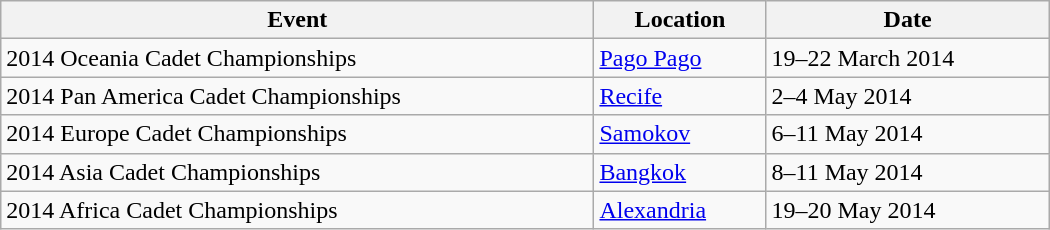<table class="wikitable" style="width:700px;">
<tr>
<th>Event</th>
<th>Location</th>
<th>Date</th>
</tr>
<tr>
<td>2014 Oceania Cadet Championships</td>
<td> <a href='#'>Pago Pago</a></td>
<td>19–22 March 2014</td>
</tr>
<tr>
<td>2014 Pan America Cadet Championships</td>
<td> <a href='#'>Recife</a></td>
<td>2–4 May 2014</td>
</tr>
<tr>
<td>2014 Europe Cadet Championships</td>
<td> <a href='#'>Samokov</a></td>
<td>6–11 May 2014</td>
</tr>
<tr>
<td>2014 Asia Cadet Championships</td>
<td> <a href='#'>Bangkok</a></td>
<td>8–11 May 2014</td>
</tr>
<tr>
<td>2014 Africa Cadet Championships</td>
<td> <a href='#'>Alexandria</a></td>
<td>19–20 May 2014</td>
</tr>
</table>
